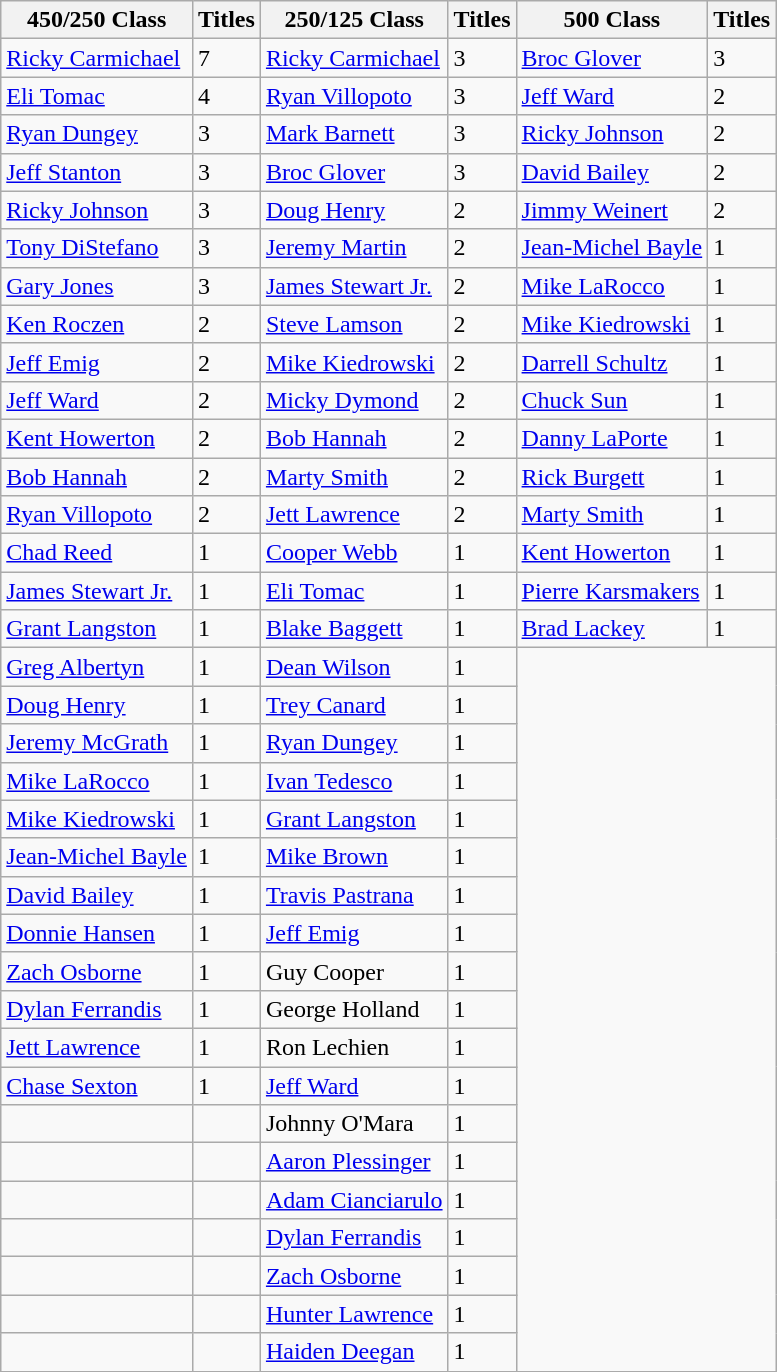<table class="wikitable">
<tr>
<th>450/250 Class</th>
<th>Titles</th>
<th>250/125 Class</th>
<th>Titles</th>
<th>500 Class</th>
<th>Titles</th>
</tr>
<tr>
<td> <a href='#'>Ricky Carmichael</a></td>
<td>7</td>
<td> <a href='#'>Ricky Carmichael</a></td>
<td>3</td>
<td> <a href='#'>Broc Glover</a></td>
<td>3</td>
</tr>
<tr>
<td> <a href='#'>Eli Tomac</a></td>
<td>4</td>
<td> <a href='#'>Ryan Villopoto</a></td>
<td>3</td>
<td> <a href='#'>Jeff Ward</a></td>
<td>2</td>
</tr>
<tr>
<td> <a href='#'>Ryan Dungey</a></td>
<td>3</td>
<td> <a href='#'>Mark Barnett</a></td>
<td>3</td>
<td> <a href='#'>Ricky Johnson</a></td>
<td>2</td>
</tr>
<tr>
<td> <a href='#'>Jeff Stanton</a></td>
<td>3</td>
<td> <a href='#'>Broc Glover</a></td>
<td>3</td>
<td> <a href='#'>David Bailey</a></td>
<td>2</td>
</tr>
<tr>
<td> <a href='#'>Ricky Johnson</a></td>
<td>3</td>
<td> <a href='#'>Doug Henry</a></td>
<td>2</td>
<td> <a href='#'>Jimmy Weinert</a></td>
<td>2</td>
</tr>
<tr>
<td> <a href='#'>Tony DiStefano</a></td>
<td>3</td>
<td> <a href='#'>Jeremy Martin</a></td>
<td>2</td>
<td> <a href='#'>Jean-Michel Bayle</a></td>
<td>1</td>
</tr>
<tr>
<td> <a href='#'>Gary Jones</a></td>
<td>3</td>
<td> <a href='#'>James Stewart Jr.</a></td>
<td>2</td>
<td> <a href='#'>Mike LaRocco</a></td>
<td>1</td>
</tr>
<tr>
<td> <a href='#'>Ken Roczen</a></td>
<td>2</td>
<td> <a href='#'>Steve Lamson</a></td>
<td>2</td>
<td> <a href='#'>Mike Kiedrowski</a></td>
<td>1</td>
</tr>
<tr>
<td> <a href='#'>Jeff Emig</a></td>
<td>2</td>
<td> <a href='#'>Mike Kiedrowski</a></td>
<td>2</td>
<td> <a href='#'>Darrell Schultz</a></td>
<td>1</td>
</tr>
<tr>
<td> <a href='#'>Jeff Ward</a></td>
<td>2</td>
<td> <a href='#'>Micky Dymond</a></td>
<td>2</td>
<td> <a href='#'>Chuck Sun</a></td>
<td>1</td>
</tr>
<tr>
<td> <a href='#'>Kent Howerton</a></td>
<td>2</td>
<td> <a href='#'>Bob Hannah</a></td>
<td>2</td>
<td> <a href='#'>Danny LaPorte</a></td>
<td>1</td>
</tr>
<tr>
<td> <a href='#'>Bob Hannah</a></td>
<td>2</td>
<td> <a href='#'>Marty Smith</a></td>
<td>2</td>
<td> <a href='#'>Rick Burgett</a></td>
<td>1</td>
</tr>
<tr>
<td> <a href='#'>Ryan Villopoto</a></td>
<td>2</td>
<td> <a href='#'>Jett Lawrence</a></td>
<td>2</td>
<td> <a href='#'>Marty Smith</a></td>
<td>1</td>
</tr>
<tr>
<td> <a href='#'>Chad Reed</a></td>
<td>1</td>
<td> <a href='#'>Cooper Webb</a></td>
<td>1</td>
<td> <a href='#'>Kent Howerton</a></td>
<td>1</td>
</tr>
<tr>
<td> <a href='#'>James Stewart Jr.</a></td>
<td>1</td>
<td> <a href='#'>Eli Tomac</a></td>
<td>1</td>
<td> <a href='#'>Pierre Karsmakers</a></td>
<td>1</td>
</tr>
<tr>
<td> <a href='#'>Grant Langston</a></td>
<td>1</td>
<td> <a href='#'>Blake Baggett</a></td>
<td>1</td>
<td> <a href='#'>Brad Lackey</a></td>
<td>1</td>
</tr>
<tr>
<td> <a href='#'>Greg Albertyn</a></td>
<td>1</td>
<td> <a href='#'>Dean Wilson</a></td>
<td>1</td>
</tr>
<tr>
<td> <a href='#'>Doug Henry</a></td>
<td>1</td>
<td> <a href='#'>Trey Canard</a></td>
<td>1</td>
</tr>
<tr>
<td> <a href='#'>Jeremy McGrath</a></td>
<td>1</td>
<td> <a href='#'>Ryan Dungey</a></td>
<td>1</td>
</tr>
<tr>
<td> <a href='#'>Mike LaRocco</a></td>
<td>1</td>
<td> <a href='#'>Ivan Tedesco</a></td>
<td>1</td>
</tr>
<tr>
<td> <a href='#'>Mike Kiedrowski</a></td>
<td>1</td>
<td> <a href='#'>Grant Langston</a></td>
<td>1</td>
</tr>
<tr>
<td> <a href='#'>Jean-Michel Bayle</a></td>
<td>1</td>
<td> <a href='#'>Mike Brown</a></td>
<td>1</td>
</tr>
<tr>
<td> <a href='#'>David Bailey</a></td>
<td>1</td>
<td> <a href='#'>Travis Pastrana</a></td>
<td>1</td>
</tr>
<tr>
<td> <a href='#'>Donnie Hansen</a></td>
<td>1</td>
<td> <a href='#'>Jeff Emig</a></td>
<td>1</td>
</tr>
<tr>
<td> <a href='#'>Zach Osborne</a></td>
<td>1</td>
<td> Guy Cooper</td>
<td>1</td>
</tr>
<tr>
<td> <a href='#'>Dylan Ferrandis</a></td>
<td>1</td>
<td> George Holland</td>
<td>1</td>
</tr>
<tr>
<td> <a href='#'>Jett Lawrence</a></td>
<td>1</td>
<td> Ron Lechien</td>
<td>1</td>
</tr>
<tr>
<td> <a href='#'>Chase Sexton</a></td>
<td>1</td>
<td> <a href='#'>Jeff Ward</a></td>
<td>1</td>
</tr>
<tr>
<td></td>
<td></td>
<td> Johnny O'Mara</td>
<td>1</td>
</tr>
<tr>
<td></td>
<td></td>
<td> <a href='#'>Aaron Plessinger</a></td>
<td>1</td>
</tr>
<tr>
<td></td>
<td></td>
<td> <a href='#'>Adam Cianciarulo</a></td>
<td>1</td>
</tr>
<tr>
<td></td>
<td></td>
<td> <a href='#'>Dylan Ferrandis</a></td>
<td>1</td>
</tr>
<tr>
<td></td>
<td></td>
<td> <a href='#'>Zach Osborne</a></td>
<td>1</td>
</tr>
<tr>
<td></td>
<td></td>
<td> <a href='#'>Hunter Lawrence</a></td>
<td>1</td>
</tr>
<tr>
<td></td>
<td></td>
<td> <a href='#'>Haiden Deegan</a></td>
<td>1</td>
</tr>
<tr>
</tr>
</table>
